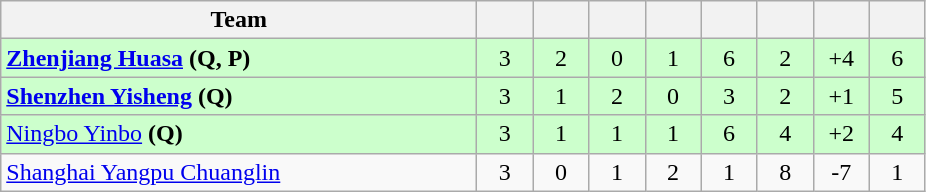<table class="wikitable" style="text-align:center;">
<tr>
<th width=310>Team</th>
<th width=30></th>
<th width=30></th>
<th width=30></th>
<th width=30></th>
<th width=30></th>
<th width=30></th>
<th width=30></th>
<th width=30></th>
</tr>
<tr bgcolor="#ccffcc">
<td align="left"><strong><a href='#'>Zhenjiang Huasa</a> (Q, P)</strong></td>
<td>3</td>
<td>2</td>
<td>0</td>
<td>1</td>
<td>6</td>
<td>2</td>
<td>+4</td>
<td>6</td>
</tr>
<tr bgcolor="#ccffcc">
<td align="left"><strong><a href='#'>Shenzhen Yisheng</a> (Q)</strong></td>
<td>3</td>
<td>1</td>
<td>2</td>
<td>0</td>
<td>3</td>
<td>2</td>
<td>+1</td>
<td>5</td>
</tr>
<tr bgcolor="#ccffcc">
<td align="left"><a href='#'>Ningbo Yinbo</a> <strong>(Q)</strong></td>
<td>3</td>
<td>1</td>
<td>1</td>
<td>1</td>
<td>6</td>
<td>4</td>
<td>+2</td>
<td>4</td>
</tr>
<tr>
<td align="left"><a href='#'>Shanghai Yangpu Chuanglin</a></td>
<td>3</td>
<td>0</td>
<td>1</td>
<td>2</td>
<td>1</td>
<td>8</td>
<td>-7</td>
<td>1</td>
</tr>
</table>
